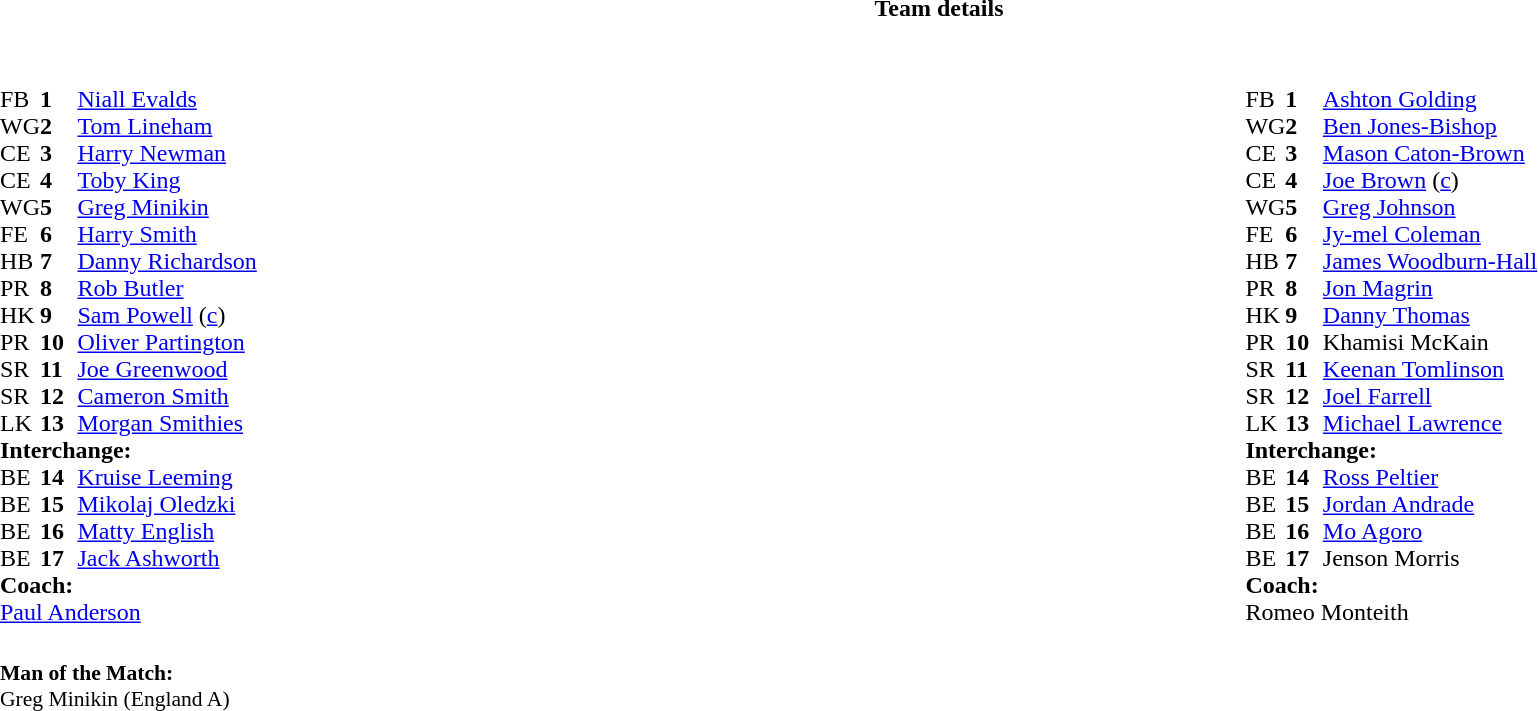<table border="0" width="100%" class="collapsible collapsed">
<tr>
<th>Team details</th>
</tr>
<tr>
<td><br><table width="100%">
<tr>
<td valign="top" width="50%"><br><table style="font-size: 100%" cellspacing="0" cellpadding="0">
<tr>
<th width="25"></th>
<th width="25"></th>
<th></th>
<th width="25"></th>
</tr>
<tr>
<td>FB</td>
<td><strong>1</strong></td>
<td><a href='#'>Niall Evalds</a></td>
</tr>
<tr>
<td>WG</td>
<td><strong>2</strong></td>
<td><a href='#'>Tom Lineham</a></td>
</tr>
<tr>
<td>CE</td>
<td><strong>3</strong></td>
<td><a href='#'>Harry Newman</a></td>
</tr>
<tr>
<td>CE</td>
<td><strong>4</strong></td>
<td><a href='#'>Toby King</a> </td>
</tr>
<tr>
<td>WG</td>
<td><strong>5</strong></td>
<td><a href='#'>Greg Minikin</a></td>
</tr>
<tr>
<td>FE</td>
<td><strong>6</strong></td>
<td><a href='#'>Harry Smith</a></td>
</tr>
<tr>
<td>HB</td>
<td><strong>7</strong></td>
<td><a href='#'>Danny Richardson</a></td>
</tr>
<tr>
<td>PR</td>
<td><strong>8</strong></td>
<td><a href='#'>Rob Butler</a></td>
</tr>
<tr>
<td>HK</td>
<td><strong>9</strong></td>
<td><a href='#'>Sam Powell</a> (<a href='#'>c</a>)</td>
</tr>
<tr>
<td>PR</td>
<td><strong>10</strong></td>
<td><a href='#'>Oliver Partington</a></td>
</tr>
<tr>
<td>SR</td>
<td><strong>11</strong></td>
<td><a href='#'>Joe Greenwood</a></td>
</tr>
<tr>
<td>SR</td>
<td><strong>12</strong></td>
<td><a href='#'>Cameron Smith</a></td>
</tr>
<tr>
<td>LK</td>
<td><strong>13</strong></td>
<td><a href='#'>Morgan Smithies</a></td>
</tr>
<tr>
<td colspan=3><strong>Interchange:</strong></td>
</tr>
<tr>
<td>BE</td>
<td><strong>14</strong></td>
<td><a href='#'>Kruise Leeming</a></td>
</tr>
<tr>
<td>BE</td>
<td><strong>15</strong></td>
<td><a href='#'>Mikolaj Oledzki</a></td>
</tr>
<tr>
<td>BE</td>
<td><strong>16</strong></td>
<td><a href='#'>Matty English</a></td>
</tr>
<tr>
<td>BE</td>
<td><strong>17</strong></td>
<td><a href='#'>Jack Ashworth</a></td>
</tr>
<tr>
<td colspan=3><strong>Coach:</strong></td>
</tr>
<tr>
<td colspan="4"> <a href='#'>Paul Anderson</a></td>
</tr>
</table>
</td>
<td valign="top" width="50%"><br><table style="font-size: 100%" cellspacing="0" cellpadding="0" align="center">
<tr>
<th width="25"></th>
<th width="25"></th>
<th></th>
<th width="25"></th>
</tr>
<tr>
<td>FB</td>
<td><strong>1</strong></td>
<td><a href='#'>Ashton Golding</a></td>
</tr>
<tr>
<td>WG</td>
<td><strong>2</strong></td>
<td><a href='#'>Ben Jones-Bishop</a></td>
</tr>
<tr>
<td>CE</td>
<td><strong>3</strong></td>
<td><a href='#'>Mason Caton-Brown</a></td>
</tr>
<tr>
<td>CE</td>
<td><strong>4</strong></td>
<td><a href='#'>Joe Brown</a> (<a href='#'>c</a>)</td>
</tr>
<tr>
<td>WG</td>
<td><strong>5</strong></td>
<td><a href='#'>Greg Johnson</a></td>
</tr>
<tr>
<td>FE</td>
<td><strong>6</strong></td>
<td><a href='#'>Jy-mel Coleman</a></td>
</tr>
<tr>
<td>HB</td>
<td><strong>7</strong></td>
<td><a href='#'>James Woodburn-Hall</a></td>
</tr>
<tr>
<td>PR</td>
<td><strong>8</strong></td>
<td><a href='#'>Jon Magrin</a></td>
</tr>
<tr>
<td>HK</td>
<td><strong>9</strong></td>
<td><a href='#'>Danny Thomas</a></td>
</tr>
<tr>
<td>PR</td>
<td><strong>10</strong></td>
<td>Khamisi McKain</td>
</tr>
<tr>
<td>SR</td>
<td><strong>11</strong></td>
<td><a href='#'>Keenan Tomlinson</a></td>
</tr>
<tr>
<td>SR</td>
<td><strong>12</strong></td>
<td><a href='#'>Joel Farrell</a></td>
</tr>
<tr>
<td>LK</td>
<td><strong>13</strong></td>
<td><a href='#'>Michael Lawrence</a></td>
</tr>
<tr>
<td colspan=3><strong>Interchange:</strong></td>
</tr>
<tr>
<td>BE</td>
<td><strong>14</strong></td>
<td><a href='#'>Ross Peltier</a></td>
</tr>
<tr>
<td>BE</td>
<td><strong>15</strong></td>
<td><a href='#'>Jordan Andrade</a></td>
</tr>
<tr>
<td>BE</td>
<td><strong>16</strong></td>
<td><a href='#'>Mo Agoro</a></td>
</tr>
<tr>
<td>BE</td>
<td><strong>17</strong></td>
<td>Jenson Morris</td>
</tr>
<tr>
<td colspan=3><strong>Coach:</strong></td>
</tr>
<tr>
<td colspan="4"> Romeo Monteith</td>
</tr>
</table>
</td>
</tr>
</table>
<table style="width:100%; font-size:90%;">
<tr>
<td><br><strong>Man of the Match:</strong>
<br>Greg Minikin (England A)<br></td>
</tr>
</table>
</td>
</tr>
</table>
